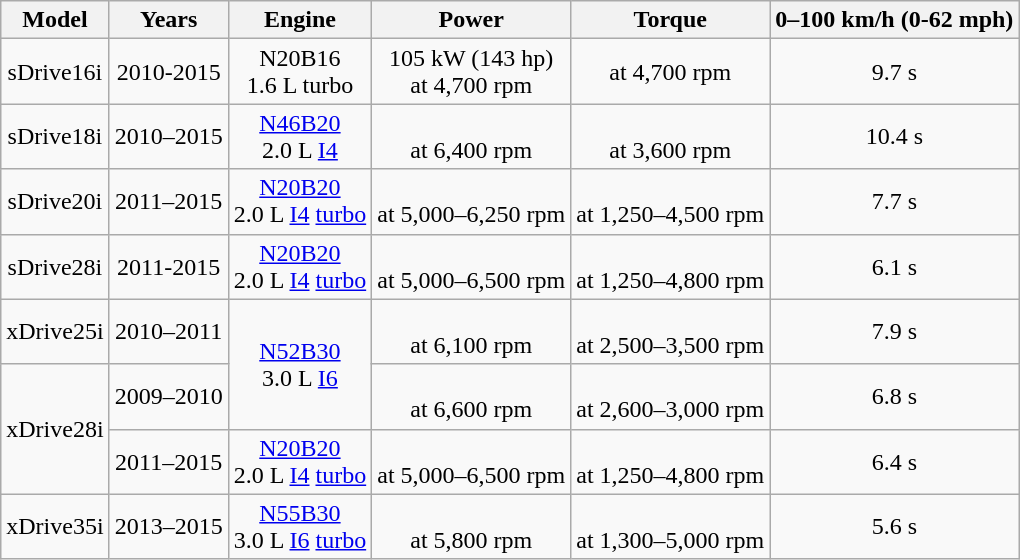<table class="wikitable sortable" style="text-align: center;">
<tr>
<th>Model</th>
<th>Years</th>
<th>Engine</th>
<th>Power</th>
<th>Torque</th>
<th>0–100 km/h (0-62 mph)</th>
</tr>
<tr>
<td>sDrive16i</td>
<td>2010-2015</td>
<td>N20B16<br>1.6 L turbo</td>
<td>105 kW (143 hp)<br>at 4,700 rpm</td>
<td> at 4,700 rpm</td>
<td>9.7 s</td>
</tr>
<tr>
<td>sDrive18i</td>
<td>2010–2015</td>
<td><a href='#'>N46B20</a> <br> 2.0 L <a href='#'>I4</a></td>
<td> <br> at 6,400 rpm</td>
<td> <br> at 3,600 rpm</td>
<td>10.4 s</td>
</tr>
<tr>
<td>sDrive20i</td>
<td>2011–2015</td>
<td><a href='#'>N20B20</a> <br> 2.0 L <a href='#'>I4</a> <a href='#'>turbo</a></td>
<td> <br> at 5,000–6,250 rpm</td>
<td> <br> at 1,250–4,500 rpm</td>
<td>7.7 s</td>
</tr>
<tr>
<td>sDrive28i</td>
<td>2011-2015</td>
<td><a href='#'>N20B20</a> <br> 2.0 L <a href='#'>I4</a> <a href='#'>turbo</a></td>
<td> <br> at 5,000–6,500 rpm</td>
<td> <br> at 1,250–4,800 rpm</td>
<td>6.1 s</td>
</tr>
<tr>
<td>xDrive25i</td>
<td>2010–2011</td>
<td rowspan="2"><a href='#'>N52B30</a> <br> 3.0 L <a href='#'>I6</a></td>
<td> <br> at 6,100 rpm</td>
<td> <br> at 2,500–3,500 rpm</td>
<td>7.9 s</td>
</tr>
<tr>
<td rowspan="2">xDrive28i</td>
<td>2009–2010</td>
<td> <br> at 6,600 rpm</td>
<td> <br> at 2,600–3,000 rpm</td>
<td>6.8 s</td>
</tr>
<tr>
<td>2011–2015</td>
<td><a href='#'>N20B20</a> <br> 2.0 L <a href='#'>I4</a> <a href='#'>turbo</a></td>
<td> <br> at 5,000–6,500 rpm</td>
<td> <br> at 1,250–4,800 rpm</td>
<td>6.4 s</td>
</tr>
<tr>
<td>xDrive35i</td>
<td>2013–2015</td>
<td><a href='#'>N55B30</a> <br> 3.0 L <a href='#'>I6</a> <a href='#'>turbo</a></td>
<td> <br> at 5,800 rpm</td>
<td> <br> at 1,300–5,000 rpm</td>
<td>5.6 s</td>
</tr>
</table>
